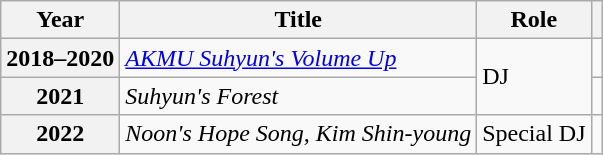<table class="wikitable plainrowheaders sortable">
<tr>
<th scope="col">Year</th>
<th scope="col">Title</th>
<th scope="col">Role</th>
<th scope="col" class="unsortable"></th>
</tr>
<tr>
<th scope="row">2018–2020</th>
<td><a href='#'><em>AKMU Suhyun's Volume Up</em></a></td>
<td rowspan="2">DJ</td>
<td style="text-align:center"></td>
</tr>
<tr>
<th scope="row">2021</th>
<td><em>Suhyun's Forest</em></td>
<td></td>
</tr>
<tr>
<th scope="row">2022</th>
<td><em>Noon's Hope Song, Kim Shin-young</em></td>
<td>Special DJ</td>
<td style="text-align:center"></td>
</tr>
</table>
